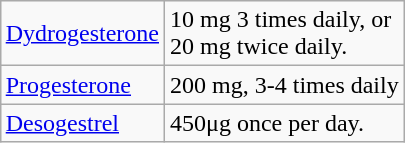<table class="wikitable" align="right">
<tr>
<td><a href='#'>Dydrogesterone</a></td>
<td>10 mg 3 times daily, or<br>20 mg twice daily.</td>
</tr>
<tr>
<td><a href='#'>Progesterone</a></td>
<td>200 mg, 3-4 times daily</td>
</tr>
<tr>
<td><a href='#'>Desogestrel</a></td>
<td>450μg once per day.</td>
</tr>
</table>
